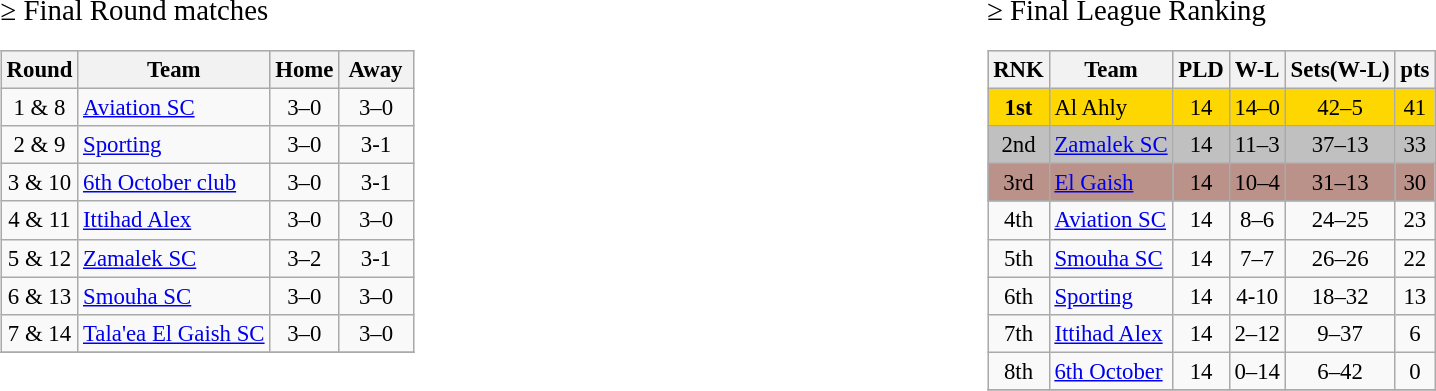<table>
<tr>
<td valign="top" width=13%><br><big> ≥ Final Round matches </big><table class="wikitable" style="text-align: left; font-size:95%">
<tr bgcolor="#ccccff">
<th>Round</th>
<th>Team</th>
<th>Home</th>
<th> Away </th>
</tr>
<tr>
<td align="center">1 & 8</td>
<td> <a href='#'>Aviation SC</a></td>
<td align="center">3–0</td>
<td align="center">3–0</td>
</tr>
<tr>
<td align="center">2 & 9</td>
<td> <a href='#'>Sporting</a></td>
<td align="center">3–0</td>
<td align="center">3-1</td>
</tr>
<tr>
<td align="center">3 & 10</td>
<td> <a href='#'>6th October club</a></td>
<td align="center">3–0</td>
<td align="center">3-1</td>
</tr>
<tr>
<td align="center">4 & 11</td>
<td> <a href='#'>Ittihad Alex</a></td>
<td align="center">3–0</td>
<td align="center">3–0</td>
</tr>
<tr>
<td align="center">5 & 12</td>
<td> <a href='#'>Zamalek SC</a></td>
<td align="center">3–2</td>
<td align="center">3-1</td>
</tr>
<tr>
<td align="center">6 & 13</td>
<td> <a href='#'>Smouha SC</a></td>
<td align="center">3–0</td>
<td align="center">3–0</td>
</tr>
<tr>
<td align="center">7 & 14</td>
<td> <a href='#'>Tala'ea El Gaish SC</a></td>
<td align="center">3–0</td>
<td align="center">3–0</td>
</tr>
<tr>
</tr>
</table>
</td>
<td valign="top" width=10%><br><big> ≥ Final League Ranking </big><table class="wikitable" style="text-align: left; font-size:95%">
<tr bgcolor="#ccccff">
<th>RNK</th>
<th>Team</th>
<th>PLD</th>
<th>W-L</th>
<th>Sets(W-L)</th>
<th>pts</th>
</tr>
<tr>
<td align="center" bgcolor=gold><strong>1st</strong></td>
<td align="left"  bgcolor=gold> Al Ahly</td>
<td align="center"  bgcolor=gold>14</td>
<td align="center"  bgcolor=gold>14–0</td>
<td align="center"  bgcolor=gold>42–5</td>
<td align="center"  bgcolor=gold>41</td>
</tr>
<tr>
<td align="center" bgcolor=silver>2nd</td>
<td align="left" bgcolor=silver> <a href='#'>Zamalek SC</a></td>
<td align="center" bgcolor=silver>14</td>
<td align="center" bgcolor=silver>11–3</td>
<td align="center" bgcolor=silver>37–13</td>
<td align="center" bgcolor=silver>33</td>
</tr>
<tr>
<td align="center" bgcolor=#BB9289>3rd</td>
<td align="left" bgcolor=#BB9289> <a href='#'>El Gaish</a></td>
<td align="center" bgcolor=#BB9289>14</td>
<td align="center" bgcolor=#BB9289>10–4</td>
<td align="center" bgcolor=#BB9289>31–13</td>
<td align="center" bgcolor=#BB9289>30</td>
</tr>
<tr>
<td align="center">4th</td>
<td align="left"> <a href='#'>Aviation SC</a></td>
<td align="center">14</td>
<td align="center">8–6</td>
<td align="center">24–25</td>
<td align="center">23</td>
</tr>
<tr>
<td align="center">5th</td>
<td align="left"> <a href='#'>Smouha SC</a></td>
<td align="center">14</td>
<td align="center">7–7</td>
<td align="center">26–26</td>
<td align="center">22</td>
</tr>
<tr>
<td align="center">6th</td>
<td align="left"> <a href='#'>Sporting</a></td>
<td align="center">14</td>
<td align="center">4-10</td>
<td align="center">18–32</td>
<td align="center">13</td>
</tr>
<tr>
<td align="center">7th</td>
<td align="left"> <a href='#'>Ittihad Alex</a></td>
<td align="center">14</td>
<td align="center">2–12</td>
<td align="center">9–37</td>
<td align="center">6</td>
</tr>
<tr>
<td align="center">8th</td>
<td align="left"> <a href='#'>6th October</a></td>
<td align="center">14</td>
<td align="center">0–14</td>
<td align="center">6–42</td>
<td align="center">0</td>
</tr>
<tr>
</tr>
</table>
</td>
</tr>
</table>
